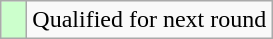<table class="wikitable">
<tr>
<td style="width:10px; background:#cfc"></td>
<td>Qualified for next round</td>
</tr>
</table>
